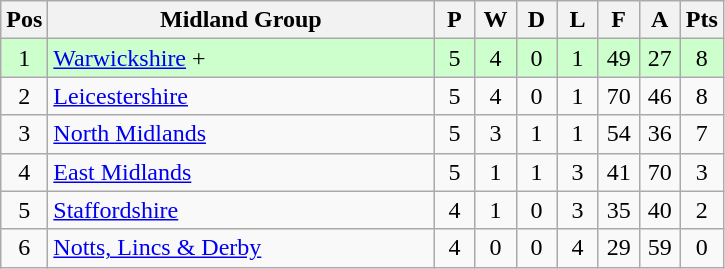<table class="wikitable" style="font-size: 100%">
<tr>
<th width=20>Pos</th>
<th width=250>Midland Group</th>
<th width=20>P</th>
<th width=20>W</th>
<th width=20>D</th>
<th width=20>L</th>
<th width=20>F</th>
<th width=20>A</th>
<th width=20>Pts</th>
</tr>
<tr align=center style="background: #CCFFCC;">
<td>1</td>
<td align="left"><a href='#'>Warwickshire</a> +</td>
<td>5</td>
<td>4</td>
<td>0</td>
<td>1</td>
<td>49</td>
<td>27</td>
<td>8</td>
</tr>
<tr align=center>
<td>2</td>
<td align="left"><a href='#'>Leicestershire</a></td>
<td>5</td>
<td>4</td>
<td>0</td>
<td>1</td>
<td>70</td>
<td>46</td>
<td>8</td>
</tr>
<tr align=center>
<td>3</td>
<td align="left"><a href='#'>North Midlands</a></td>
<td>5</td>
<td>3</td>
<td>1</td>
<td>1</td>
<td>54</td>
<td>36</td>
<td>7</td>
</tr>
<tr align=center>
<td>4</td>
<td align="left"><a href='#'>East Midlands</a></td>
<td>5</td>
<td>1</td>
<td>1</td>
<td>3</td>
<td>41</td>
<td>70</td>
<td>3</td>
</tr>
<tr align=center>
<td>5</td>
<td align="left"><a href='#'>Staffordshire</a></td>
<td>4</td>
<td>1</td>
<td>0</td>
<td>3</td>
<td>35</td>
<td>40</td>
<td>2</td>
</tr>
<tr align=center>
<td>6</td>
<td align="left"><a href='#'>Notts, Lincs & Derby</a></td>
<td>4</td>
<td>0</td>
<td>0</td>
<td>4</td>
<td>29</td>
<td>59</td>
<td>0</td>
</tr>
</table>
